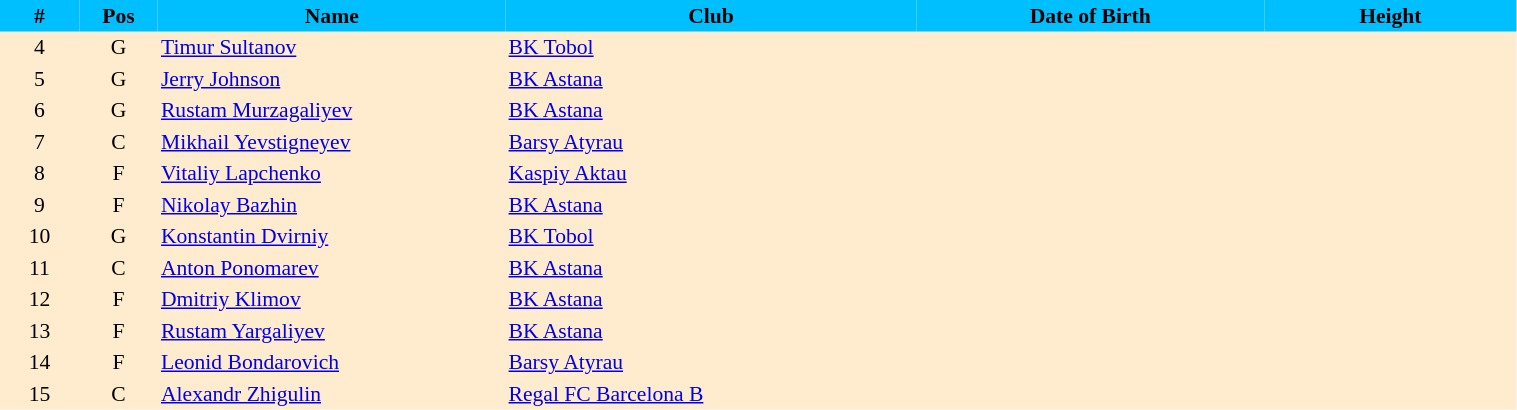<table border=0 cellpadding=2 cellspacing=0  |- bgcolor=#FFECCE style="text-align:center; font-size:90%;" width=80%>
<tr bgcolor=#00BFFF>
<th width=5%>#</th>
<th width=5%>Pos</th>
<th width=22%>Name</th>
<th width=26%>Club</th>
<th width=22%>Date of Birth</th>
<th width=16%>Height</th>
</tr>
<tr>
<td>4</td>
<td>G</td>
<td align=left><a href='#'>Timur Sultanov</a></td>
<td align=left> <a href='#'>BK Tobol</a></td>
<td align=left></td>
<td></td>
</tr>
<tr>
<td>5</td>
<td>G</td>
<td align=left><a href='#'>Jerry Johnson</a></td>
<td align=left> <a href='#'>BK Astana</a></td>
<td align=left></td>
<td></td>
</tr>
<tr>
<td>6</td>
<td>G</td>
<td align=left><a href='#'>Rustam Murzagaliyev</a></td>
<td align=left> <a href='#'>BK Astana</a></td>
<td align=left></td>
<td></td>
</tr>
<tr>
<td>7</td>
<td>C</td>
<td align=left><a href='#'>Mikhail Yevstigneyev</a></td>
<td align=left> <a href='#'>Barsy Atyrau</a></td>
<td align=left></td>
<td></td>
</tr>
<tr>
<td>8</td>
<td>F</td>
<td align=left><a href='#'>Vitaliy Lapchenko</a></td>
<td align=left> <a href='#'>Kaspiy Aktau</a></td>
<td align=left></td>
<td></td>
</tr>
<tr>
<td>9</td>
<td>F</td>
<td align=left><a href='#'>Nikolay Bazhin</a></td>
<td align=left> <a href='#'>BK Astana</a></td>
<td align=left></td>
<td></td>
</tr>
<tr>
<td>10</td>
<td>G</td>
<td align=left><a href='#'>Konstantin Dvirniy</a></td>
<td align=left> <a href='#'>BK Tobol</a></td>
<td align=left></td>
<td></td>
</tr>
<tr>
<td>11</td>
<td>C</td>
<td align=left><a href='#'>Anton Ponomarev</a></td>
<td align=left> <a href='#'>BK Astana</a></td>
<td align=left></td>
<td></td>
</tr>
<tr>
<td>12</td>
<td>F</td>
<td align=left><a href='#'>Dmitriy Klimov</a></td>
<td align=left> <a href='#'>BK Astana</a></td>
<td align=left></td>
<td></td>
</tr>
<tr>
<td>13</td>
<td>F</td>
<td align=left><a href='#'>Rustam Yargaliyev</a></td>
<td align=left> <a href='#'>BK Astana</a></td>
<td align=left></td>
<td></td>
</tr>
<tr>
<td>14</td>
<td>F</td>
<td align=left><a href='#'>Leonid Bondarovich</a></td>
<td align=left> <a href='#'>Barsy Atyrau</a></td>
<td align=left></td>
<td></td>
</tr>
<tr>
<td>15</td>
<td>C</td>
<td align=left><a href='#'>Alexandr Zhigulin</a></td>
<td align=left> <a href='#'>Regal FC Barcelona B</a></td>
<td align=left></td>
<td></td>
</tr>
</table>
